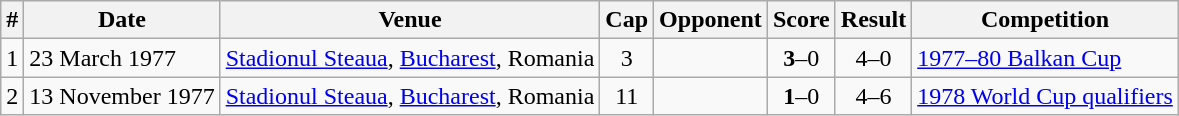<table class="wikitable sortable">
<tr>
<th>#</th>
<th>Date</th>
<th>Venue</th>
<th>Cap</th>
<th>Opponent</th>
<th>Score</th>
<th>Result</th>
<th>Competition</th>
</tr>
<tr>
<td>1</td>
<td>23 March 1977</td>
<td><a href='#'>Stadionul Steaua</a>, <a href='#'>Bucharest</a>, Romania</td>
<td align=center>3</td>
<td></td>
<td align=center><strong>3</strong>–0</td>
<td align=center>4–0</td>
<td><a href='#'>1977–80 Balkan Cup</a></td>
</tr>
<tr>
<td>2</td>
<td>13 November 1977</td>
<td><a href='#'>Stadionul Steaua</a>, <a href='#'>Bucharest</a>, Romania</td>
<td align=center>11</td>
<td></td>
<td align=center><strong>1</strong>–0</td>
<td align=center>4–6</td>
<td><a href='#'>1978 World Cup qualifiers</a></td>
</tr>
</table>
